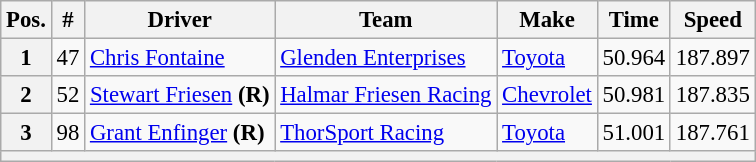<table class="wikitable" style="font-size:95%">
<tr>
<th>Pos.</th>
<th>#</th>
<th>Driver</th>
<th>Team</th>
<th>Make</th>
<th>Time</th>
<th>Speed</th>
</tr>
<tr>
<th>1</th>
<td>47</td>
<td><a href='#'>Chris Fontaine</a></td>
<td><a href='#'>Glenden Enterprises</a></td>
<td><a href='#'>Toyota</a></td>
<td>50.964</td>
<td>187.897</td>
</tr>
<tr>
<th>2</th>
<td>52</td>
<td><a href='#'>Stewart Friesen</a> <strong>(R)</strong></td>
<td><a href='#'>Halmar Friesen Racing</a></td>
<td><a href='#'>Chevrolet</a></td>
<td>50.981</td>
<td>187.835</td>
</tr>
<tr>
<th>3</th>
<td>98</td>
<td><a href='#'>Grant Enfinger</a> <strong>(R)</strong></td>
<td><a href='#'>ThorSport Racing</a></td>
<td><a href='#'>Toyota</a></td>
<td>51.001</td>
<td>187.761</td>
</tr>
<tr>
<th colspan="7"></th>
</tr>
</table>
